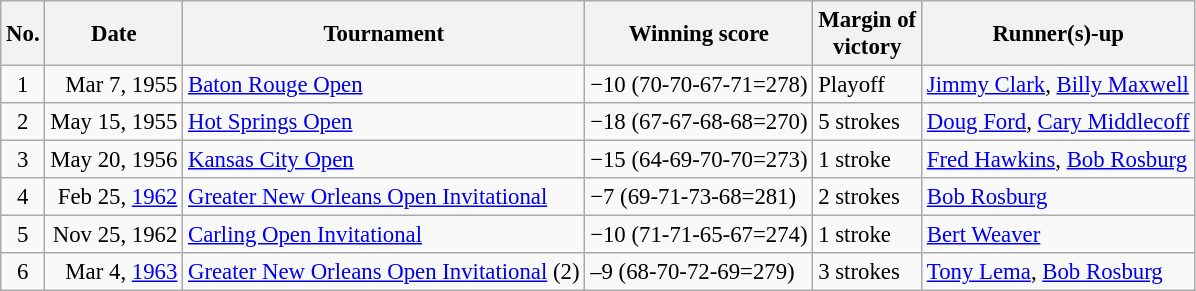<table class="wikitable" style="font-size:95%;">
<tr>
<th>No.</th>
<th>Date</th>
<th>Tournament</th>
<th>Winning score</th>
<th>Margin of<br>victory</th>
<th>Runner(s)-up</th>
</tr>
<tr>
<td align=center>1</td>
<td align=right>Mar 7, 1955</td>
<td><a href='#'>Baton Rouge Open</a></td>
<td>−10 (70-70-67-71=278)</td>
<td>Playoff</td>
<td> <a href='#'>Jimmy Clark</a>,  <a href='#'>Billy Maxwell</a></td>
</tr>
<tr>
<td align=center>2</td>
<td align=right>May 15, 1955</td>
<td><a href='#'>Hot Springs Open</a></td>
<td>−18 (67-67-68-68=270)</td>
<td>5 strokes</td>
<td> <a href='#'>Doug Ford</a>,  <a href='#'>Cary Middlecoff</a></td>
</tr>
<tr>
<td align=center>3</td>
<td align=right>May 20, 1956</td>
<td><a href='#'>Kansas City Open</a></td>
<td>−15 (64-69-70-70=273)</td>
<td>1 stroke</td>
<td> <a href='#'>Fred Hawkins</a>,  <a href='#'>Bob Rosburg</a></td>
</tr>
<tr>
<td align=center>4</td>
<td align=right>Feb 25, <a href='#'>1962</a></td>
<td><a href='#'>Greater New Orleans Open Invitational</a></td>
<td>−7 (69-71-73-68=281)</td>
<td>2 strokes</td>
<td> <a href='#'>Bob Rosburg</a></td>
</tr>
<tr>
<td align=center>5</td>
<td align=right>Nov 25, 1962</td>
<td><a href='#'>Carling Open Invitational</a></td>
<td>−10 (71-71-65-67=274)</td>
<td>1 stroke</td>
<td> <a href='#'>Bert Weaver</a></td>
</tr>
<tr>
<td align=center>6</td>
<td align=right>Mar 4, <a href='#'>1963</a></td>
<td><a href='#'>Greater New Orleans Open Invitational</a> (2)</td>
<td>–9 (68-70-72-69=279)</td>
<td>3 strokes</td>
<td> <a href='#'>Tony Lema</a>,  <a href='#'>Bob Rosburg</a></td>
</tr>
</table>
